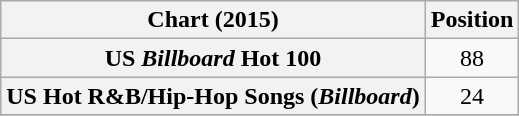<table class="wikitable sortable plainrowheaders" style="text-align:center">
<tr>
<th scope="col">Chart (2015)</th>
<th scope="col">Position</th>
</tr>
<tr>
<th scope="row">US <em>Billboard</em> Hot 100</th>
<td>88</td>
</tr>
<tr>
<th scope="row">US Hot R&B/Hip-Hop Songs (<em>Billboard</em>)</th>
<td>24</td>
</tr>
<tr>
</tr>
</table>
